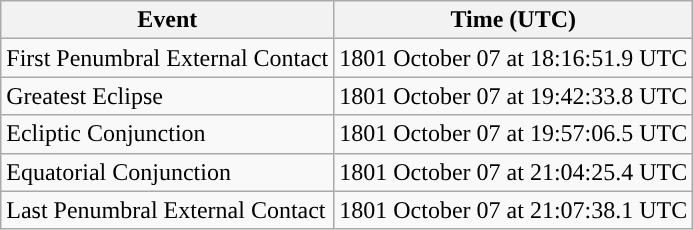<table class="wikitable">
<tr>
<th>Event</th>
<th>Time (UTC)</th>
</tr>
<tr>
<td>First Penumbral External Contact</td>
<td>1801 October 07 at 18:16:51.9 UTC</td>
</tr>
<tr>
<td>Greatest Eclipse</td>
<td>1801 October 07 at 19:42:33.8 UTC</td>
</tr>
<tr>
<td>Ecliptic Conjunction</td>
<td>1801 October 07 at 19:57:06.5 UTC</td>
</tr>
<tr>
<td>Equatorial Conjunction</td>
<td>1801 October 07 at 21:04:25.4 UTC</td>
</tr>
<tr>
<td>Last Penumbral External Contact</td>
<td>1801 October 07 at 21:07:38.1 UTC</td>
</tr>
</table>
